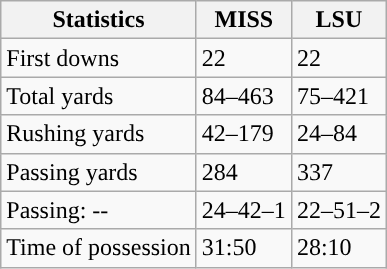<table class="wikitable" style="float: left;">
<tr>
<th>Statistics</th>
<th>MISS</th>
<th>LSU</th>
</tr>
<tr>
<td>First downs</td>
<td>22</td>
<td>22</td>
</tr>
<tr>
<td>Total yards</td>
<td>84–463</td>
<td>75–421</td>
</tr>
<tr>
<td>Rushing yards</td>
<td>42–179</td>
<td>24–84</td>
</tr>
<tr>
<td>Passing yards</td>
<td>284</td>
<td>337</td>
</tr>
<tr>
<td>Passing: --</td>
<td>24–42–1</td>
<td>22–51–2</td>
</tr>
<tr>
<td>Time of possession</td>
<td>31:50</td>
<td>28:10</td>
</tr>
</table>
